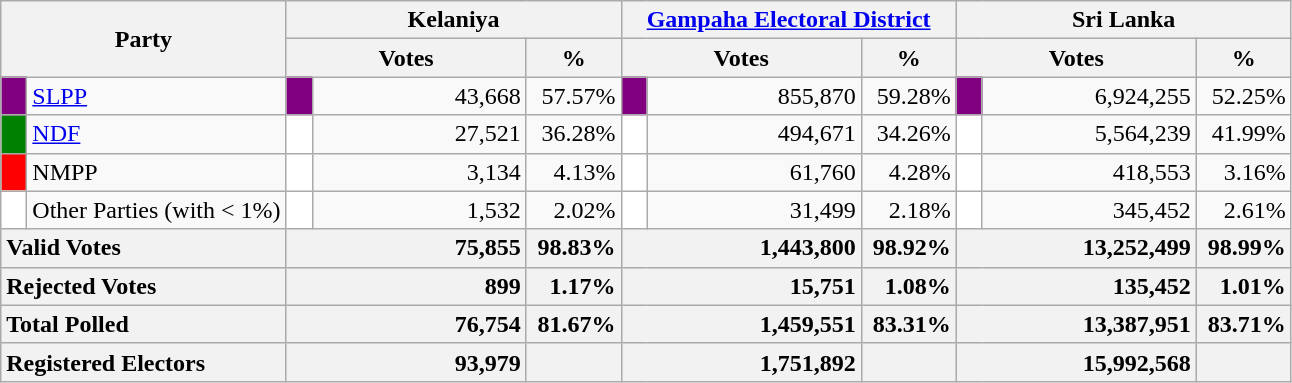<table class="wikitable">
<tr>
<th colspan="2" width="144px"rowspan="2">Party</th>
<th colspan="3" width="216px">Kelaniya</th>
<th colspan="3" width="216px"><a href='#'>Gampaha Electoral District</a></th>
<th colspan="3" width="216px">Sri Lanka</th>
</tr>
<tr>
<th colspan="2" width="144px">Votes</th>
<th>%</th>
<th colspan="2" width="144px">Votes</th>
<th>%</th>
<th colspan="2" width="144px">Votes</th>
<th>%</th>
</tr>
<tr>
<td style="background-color:purple;" width="10px"></td>
<td style="text-align:left;"><a href='#'>SLPP</a></td>
<td style="background-color:purple;" width="10px"></td>
<td style="text-align:right;">43,668</td>
<td style="text-align:right;">57.57%</td>
<td style="background-color:purple;" width="10px"></td>
<td style="text-align:right;">855,870</td>
<td style="text-align:right;">59.28%</td>
<td style="background-color:purple;" width="10px"></td>
<td style="text-align:right;">6,924,255</td>
<td style="text-align:right;">52.25%</td>
</tr>
<tr>
<td style="background-color:green;" width="10px"></td>
<td style="text-align:left;"><a href='#'>NDF</a></td>
<td style="background-color:white;" width="10px"></td>
<td style="text-align:right;">27,521</td>
<td style="text-align:right;">36.28%</td>
<td style="background-color:white;" width="10px"></td>
<td style="text-align:right;">494,671</td>
<td style="text-align:right;">34.26%</td>
<td style="background-color:white;" width="10px"></td>
<td style="text-align:right;">5,564,239</td>
<td style="text-align:right;">41.99%</td>
</tr>
<tr>
<td style="background-color:red;" width="10px"></td>
<td style="text-align:left;">NMPP</td>
<td style="background-color:white;" width="10px"></td>
<td style="text-align:right;">3,134</td>
<td style="text-align:right;">4.13%</td>
<td style="background-color:white;" width="10px"></td>
<td style="text-align:right;">61,760</td>
<td style="text-align:right;">4.28%</td>
<td style="background-color:white;" width="10px"></td>
<td style="text-align:right;">418,553</td>
<td style="text-align:right;">3.16%</td>
</tr>
<tr>
<td style="background-color:white;" width="10px"></td>
<td style="text-align:left;">Other Parties (with < 1%)</td>
<td style="background-color:white;" width="10px"></td>
<td style="text-align:right;">1,532</td>
<td style="text-align:right;">2.02%</td>
<td style="background-color:white;" width="10px"></td>
<td style="text-align:right;">31,499</td>
<td style="text-align:right;">2.18%</td>
<td style="background-color:white;" width="10px"></td>
<td style="text-align:right;">345,452</td>
<td style="text-align:right;">2.61%</td>
</tr>
<tr>
<th colspan="2" width="144px"style="text-align:left;">Valid Votes</th>
<th style="text-align:right;"colspan="2" width="144px">75,855</th>
<th style="text-align:right;">98.83%</th>
<th style="text-align:right;"colspan="2" width="144px">1,443,800</th>
<th style="text-align:right;">98.92%</th>
<th style="text-align:right;"colspan="2" width="144px">13,252,499</th>
<th style="text-align:right;">98.99%</th>
</tr>
<tr>
<th colspan="2" width="144px"style="text-align:left;">Rejected Votes</th>
<th style="text-align:right;"colspan="2" width="144px">899</th>
<th style="text-align:right;">1.17%</th>
<th style="text-align:right;"colspan="2" width="144px">15,751</th>
<th style="text-align:right;">1.08%</th>
<th style="text-align:right;"colspan="2" width="144px">135,452</th>
<th style="text-align:right;">1.01%</th>
</tr>
<tr>
<th colspan="2" width="144px"style="text-align:left;">Total Polled</th>
<th style="text-align:right;"colspan="2" width="144px">76,754</th>
<th style="text-align:right;">81.67%</th>
<th style="text-align:right;"colspan="2" width="144px">1,459,551</th>
<th style="text-align:right;">83.31%</th>
<th style="text-align:right;"colspan="2" width="144px">13,387,951</th>
<th style="text-align:right;">83.71%</th>
</tr>
<tr>
<th colspan="2" width="144px"style="text-align:left;">Registered Electors</th>
<th style="text-align:right;"colspan="2" width="144px">93,979</th>
<th></th>
<th style="text-align:right;"colspan="2" width="144px">1,751,892</th>
<th></th>
<th style="text-align:right;"colspan="2" width="144px">15,992,568</th>
<th></th>
</tr>
</table>
